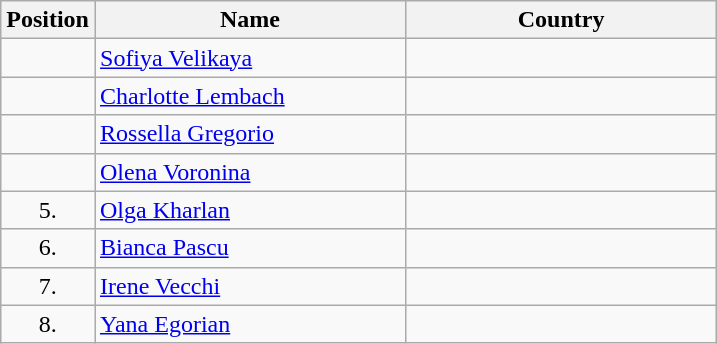<table class="wikitable">
<tr>
<th width="20">Position</th>
<th width="200">Name</th>
<th width="200">Country</th>
</tr>
<tr>
<td align="center"></td>
<td><a href='#'>Sofiya Velikaya</a></td>
<td></td>
</tr>
<tr>
<td align="center"></td>
<td><a href='#'>Charlotte Lembach</a></td>
<td></td>
</tr>
<tr>
<td align="center"></td>
<td><a href='#'>Rossella Gregorio</a></td>
<td></td>
</tr>
<tr>
<td align="center"></td>
<td><a href='#'>Olena Voronina</a></td>
<td></td>
</tr>
<tr>
<td align="center">5.</td>
<td><a href='#'>Olga Kharlan</a></td>
<td></td>
</tr>
<tr>
<td align="center">6.</td>
<td><a href='#'>Bianca Pascu</a></td>
<td></td>
</tr>
<tr>
<td align="center">7.</td>
<td><a href='#'>Irene Vecchi</a></td>
<td></td>
</tr>
<tr>
<td align="center">8.</td>
<td><a href='#'>Yana Egorian</a></td>
<td></td>
</tr>
</table>
